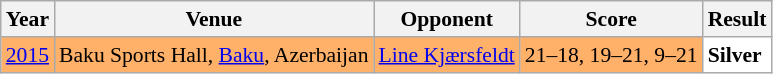<table class="sortable wikitable" style="font-size: 90%;">
<tr>
<th>Year</th>
<th>Venue</th>
<th>Opponent</th>
<th>Score</th>
<th>Result</th>
</tr>
<tr style="background:#FFB069">
<td align="center"><a href='#'>2015</a></td>
<td align="left">Baku Sports Hall, <a href='#'>Baku</a>, Azerbaijan</td>
<td align="left"> <a href='#'>Line Kjærsfeldt</a></td>
<td align="left">21–18, 19–21, 9–21</td>
<td style="text-align:left; background:white"> <strong>Silver</strong></td>
</tr>
</table>
